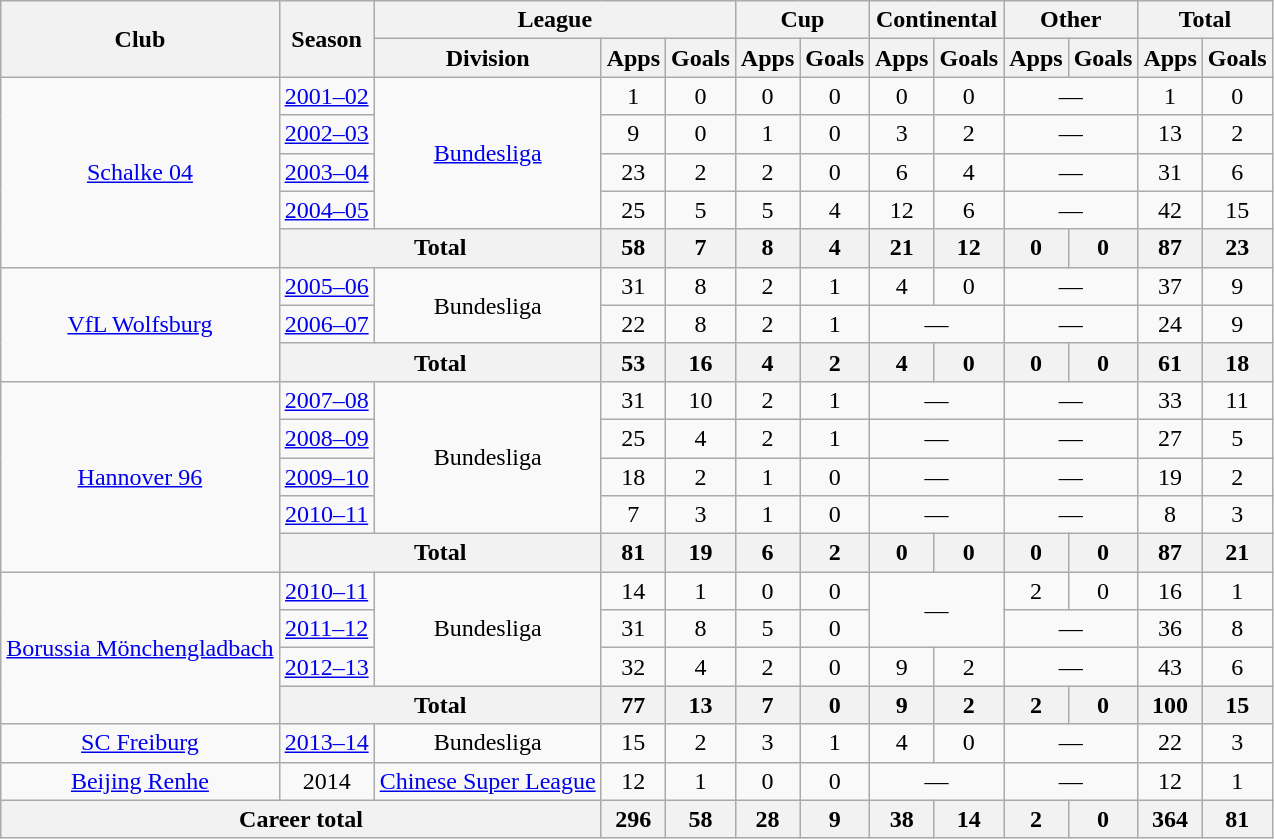<table class="wikitable" style="text-align:center">
<tr>
<th rowspan="2">Club</th>
<th rowspan="2">Season</th>
<th colspan="3">League</th>
<th colspan="2">Cup</th>
<th colspan="2">Continental</th>
<th colspan="2">Other</th>
<th colspan="2">Total</th>
</tr>
<tr>
<th>Division</th>
<th>Apps</th>
<th>Goals</th>
<th>Apps</th>
<th>Goals</th>
<th>Apps</th>
<th>Goals</th>
<th>Apps</th>
<th>Goals</th>
<th>Apps</th>
<th>Goals</th>
</tr>
<tr>
<td rowspan="5"><a href='#'>Schalke 04</a></td>
<td><a href='#'>2001–02</a></td>
<td rowspan="4"><a href='#'>Bundesliga</a></td>
<td>1</td>
<td>0</td>
<td>0</td>
<td>0</td>
<td>0</td>
<td>0</td>
<td colspan="2">—</td>
<td>1</td>
<td>0</td>
</tr>
<tr>
<td><a href='#'>2002–03</a></td>
<td>9</td>
<td>0</td>
<td>1</td>
<td>0</td>
<td>3</td>
<td>2</td>
<td colspan="2">—</td>
<td>13</td>
<td>2</td>
</tr>
<tr>
<td><a href='#'>2003–04</a></td>
<td>23</td>
<td>2</td>
<td>2</td>
<td>0</td>
<td>6</td>
<td>4</td>
<td colspan="2">—</td>
<td>31</td>
<td>6</td>
</tr>
<tr>
<td><a href='#'>2004–05</a></td>
<td>25</td>
<td>5</td>
<td>5</td>
<td>4</td>
<td>12</td>
<td>6</td>
<td colspan="2">—</td>
<td>42</td>
<td>15</td>
</tr>
<tr>
<th colspan="2">Total</th>
<th>58</th>
<th>7</th>
<th>8</th>
<th>4</th>
<th>21</th>
<th>12</th>
<th>0</th>
<th>0</th>
<th>87</th>
<th>23</th>
</tr>
<tr>
<td rowspan="3"><a href='#'>VfL Wolfsburg</a></td>
<td><a href='#'>2005–06</a></td>
<td rowspan="2">Bundesliga</td>
<td>31</td>
<td>8</td>
<td>2</td>
<td>1</td>
<td>4</td>
<td>0</td>
<td colspan="2">—</td>
<td>37</td>
<td>9</td>
</tr>
<tr>
<td><a href='#'>2006–07</a></td>
<td>22</td>
<td>8</td>
<td>2</td>
<td>1</td>
<td colspan="2">—</td>
<td colspan="2">—</td>
<td>24</td>
<td>9</td>
</tr>
<tr>
<th colspan="2">Total</th>
<th>53</th>
<th>16</th>
<th>4</th>
<th>2</th>
<th>4</th>
<th>0</th>
<th>0</th>
<th>0</th>
<th>61</th>
<th>18</th>
</tr>
<tr>
<td rowspan="5"><a href='#'>Hannover 96</a></td>
<td><a href='#'>2007–08</a></td>
<td rowspan="4">Bundesliga</td>
<td>31</td>
<td>10</td>
<td>2</td>
<td>1</td>
<td colspan="2">—</td>
<td colspan="2">—</td>
<td>33</td>
<td>11</td>
</tr>
<tr>
<td><a href='#'>2008–09</a></td>
<td>25</td>
<td>4</td>
<td>2</td>
<td>1</td>
<td colspan="2">—</td>
<td colspan="2">—</td>
<td>27</td>
<td>5</td>
</tr>
<tr>
<td><a href='#'>2009–10</a></td>
<td>18</td>
<td>2</td>
<td>1</td>
<td>0</td>
<td colspan="2">—</td>
<td colspan="2">—</td>
<td>19</td>
<td>2</td>
</tr>
<tr>
<td><a href='#'>2010–11</a></td>
<td>7</td>
<td>3</td>
<td>1</td>
<td>0</td>
<td colspan="2">—</td>
<td colspan="2">—</td>
<td>8</td>
<td>3</td>
</tr>
<tr>
<th colspan="2">Total</th>
<th>81</th>
<th>19</th>
<th>6</th>
<th>2</th>
<th>0</th>
<th>0</th>
<th>0</th>
<th>0</th>
<th>87</th>
<th>21</th>
</tr>
<tr>
<td rowspan="4"><a href='#'>Borussia Mönchengladbach</a></td>
<td><a href='#'>2010–11</a></td>
<td rowspan="3">Bundesliga</td>
<td>14</td>
<td>1</td>
<td>0</td>
<td>0</td>
<td rowspan="2" colspan="2">—</td>
<td>2</td>
<td>0</td>
<td>16</td>
<td>1</td>
</tr>
<tr>
<td><a href='#'>2011–12</a></td>
<td>31</td>
<td>8</td>
<td>5</td>
<td>0</td>
<td colspan="2">—</td>
<td>36</td>
<td>8</td>
</tr>
<tr>
<td><a href='#'>2012–13</a></td>
<td>32</td>
<td>4</td>
<td>2</td>
<td>0</td>
<td>9</td>
<td>2</td>
<td colspan="2">—</td>
<td>43</td>
<td>6</td>
</tr>
<tr>
<th colspan="2">Total</th>
<th>77</th>
<th>13</th>
<th>7</th>
<th>0</th>
<th>9</th>
<th>2</th>
<th>2</th>
<th>0</th>
<th>100</th>
<th>15</th>
</tr>
<tr>
<td><a href='#'>SC Freiburg</a></td>
<td><a href='#'>2013–14</a></td>
<td>Bundesliga</td>
<td>15</td>
<td>2</td>
<td>3</td>
<td>1</td>
<td>4</td>
<td>0</td>
<td colspan="2">—</td>
<td>22</td>
<td>3</td>
</tr>
<tr>
<td><a href='#'>Beijing Renhe</a></td>
<td>2014</td>
<td><a href='#'>Chinese Super League</a></td>
<td>12</td>
<td>1</td>
<td>0</td>
<td>0</td>
<td colspan="2">—</td>
<td colspan="2">—</td>
<td>12</td>
<td>1</td>
</tr>
<tr>
<th colspan="3">Career total</th>
<th>296</th>
<th>58</th>
<th>28</th>
<th>9</th>
<th>38</th>
<th>14</th>
<th>2</th>
<th>0</th>
<th>364</th>
<th>81</th>
</tr>
</table>
